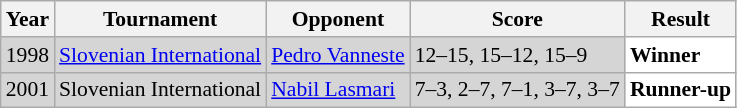<table class="sortable wikitable" style="font-size: 90%;">
<tr>
<th>Year</th>
<th>Tournament</th>
<th>Opponent</th>
<th>Score</th>
<th>Result</th>
</tr>
<tr style="background:#D5D5D5">
<td align="center">1998</td>
<td align="left"><a href='#'>Slovenian International</a></td>
<td align="left"> <a href='#'>Pedro Vanneste</a></td>
<td align="left">12–15, 15–12, 15–9</td>
<td style="text-align:left; background:white"> <strong>Winner</strong></td>
</tr>
<tr style="background:#D5D5D5">
<td align="center">2001</td>
<td align="left">Slovenian International</td>
<td align="left"> <a href='#'>Nabil Lasmari</a></td>
<td align="left">7–3, 2–7, 7–1, 3–7, 3–7</td>
<td style="text-align:left; background:white"> <strong>Runner-up</strong></td>
</tr>
</table>
